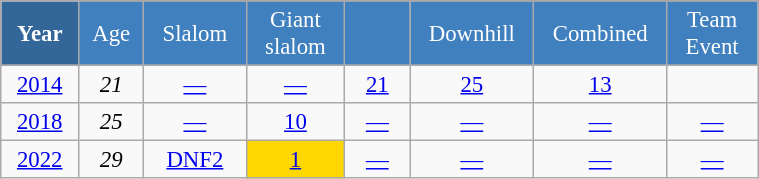<table class="wikitable" style="font-size:95%; text-align:center; border:grey solid 1px; border-collapse:collapse;" width="40%">
<tr style="background-color:#369; color:white;">
<td rowspan="2" colspan="1" width="4%"><strong>Year</strong></td>
</tr>
<tr style="background-color:#4180be; color:white;">
<td width="3%">Age</td>
<td width="5%">Slalom</td>
<td width="5%">Giant<br>slalom</td>
<td width="5%"></td>
<td width="5%">Downhill</td>
<td width="5%">Combined</td>
<td width="5%">Team Event</td>
</tr>
<tr style="background-color:#8CB2D8; color:white;">
</tr>
<tr>
<td><a href='#'>2014</a></td>
<td><em>21</em></td>
<td><a href='#'>—</a></td>
<td><a href='#'>—</a></td>
<td><a href='#'>21</a></td>
<td><a href='#'>25</a></td>
<td><a href='#'>13</a></td>
<td></td>
</tr>
<tr>
<td><a href='#'>2018</a></td>
<td><em>25</em></td>
<td><a href='#'>—</a></td>
<td><a href='#'>10</a></td>
<td><a href='#'>—</a></td>
<td><a href='#'>—</a></td>
<td><a href='#'>—</a></td>
<td><a href='#'>—</a></td>
</tr>
<tr>
<td><a href='#'>2022</a></td>
<td><em>29</em></td>
<td><a href='#'>DNF2</a></td>
<td style="background:gold;"><a href='#'>1</a></td>
<td><a href='#'>—</a></td>
<td><a href='#'>—</a></td>
<td><a href='#'>—</a></td>
<td><a href='#'>—</a></td>
</tr>
</table>
